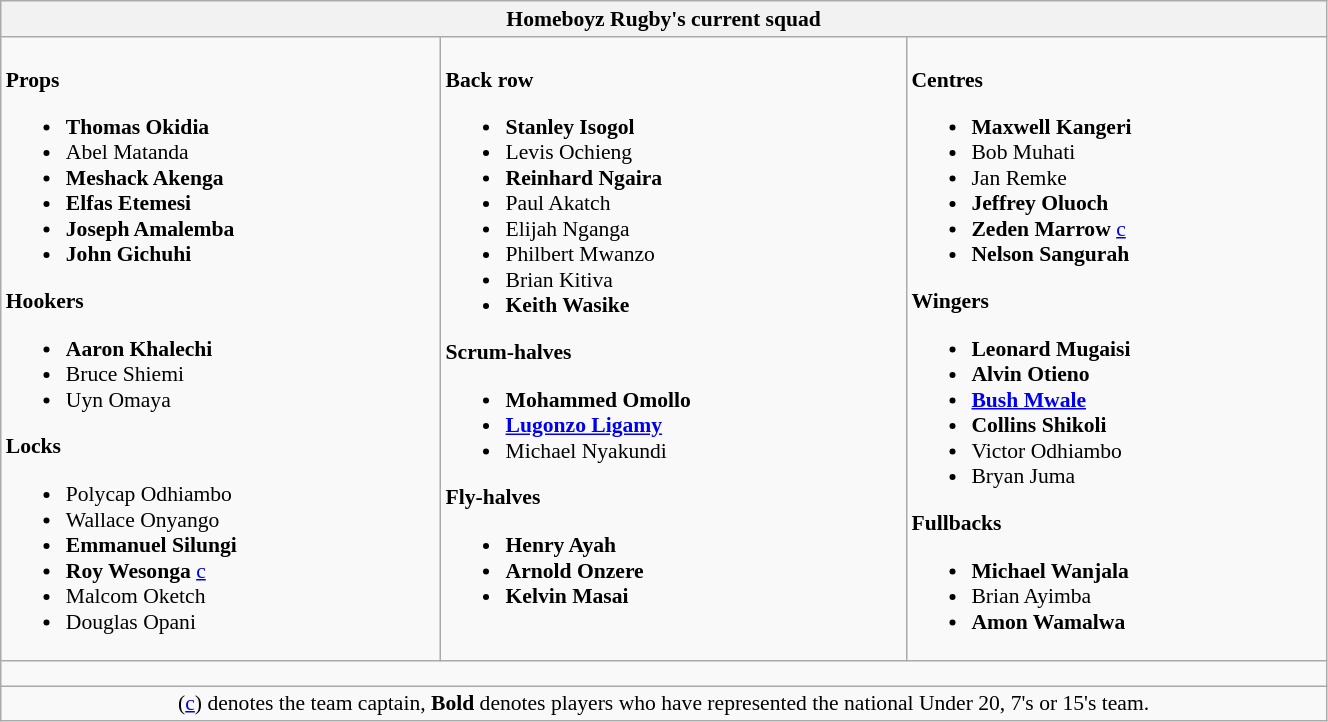<table class="wikitable" style="text-align:left; font-size:90%; width:70%">
<tr>
<th colspan="100%">Homeboyz Rugby's current squad</th>
</tr>
<tr valign="top">
<td><br><strong>Props</strong><ul><li><strong>Thomas Okidia</strong></li><li>Abel Matanda</li><li><strong>Meshack Akenga</strong></li><li><strong>Elfas Etemesi</strong></li><li><strong>Joseph Amalemba</strong></li><li><strong>John Gichuhi</strong></li></ul><strong>Hookers</strong><ul><li><strong>Aaron Khalechi</strong></li><li>Bruce Shiemi</li><li>Uyn Omaya</li></ul><strong>Locks</strong><ul><li>Polycap Odhiambo</li><li>Wallace Onyango</li><li><strong>Emmanuel Silungi</strong></li><li><strong>Roy Wesonga</strong>   <a href='#'>c</a></li><li>Malcom Oketch</li><li>Douglas Opani</li></ul></td>
<td><br><strong>Back row</strong><ul><li><strong>Stanley Isogol</strong></li><li>Levis Ochieng</li><li><strong>Reinhard Ngaira</strong></li><li>Paul Akatch</li><li>Elijah Nganga</li><li>Philbert Mwanzo</li><li>Brian Kitiva</li><li><strong>Keith Wasike</strong></li></ul><strong>Scrum-halves</strong><ul><li><strong>Mohammed Omollo</strong></li><li><strong><a href='#'>Lugonzo Ligamy</a></strong></li><li>Michael Nyakundi</li></ul><strong>Fly-halves</strong><ul><li><strong>Henry Ayah</strong></li><li><strong>Arnold Onzere</strong></li><li><strong>Kelvin Masai</strong></li></ul></td>
<td><br><strong>Centres</strong><ul><li><strong>Maxwell Kangeri</strong></li><li>Bob Muhati</li><li>Jan Remke</li><li><strong>Jeffrey Oluoch</strong></li><li><strong>Zeden Marrow</strong>   <a href='#'>c</a></li><li><strong>Nelson Sangurah</strong></li></ul><strong>Wingers</strong><ul><li><strong>Leonard Mugaisi</strong></li><li><strong>Alvin Otieno</strong></li><li><strong><a href='#'>Bush Mwale</a></strong></li><li><strong>Collins Shikoli</strong></li><li>Victor Odhiambo</li><li>Bryan Juma</li></ul><strong>Fullbacks</strong><ul><li><strong>Michael Wanjala</strong></li><li>Brian Ayimba</li><li><strong>Amon Wamalwa</strong></li></ul></td>
</tr>
<tr>
<td colspan="100%" style="height: 10px;"></td>
</tr>
<tr>
<td colspan="100%" style="text-align:center;">(<a href='#'>c</a>) denotes the team captain, <strong>Bold</strong> denotes players who have represented the national Under 20, 7's or 15's team.</td>
</tr>
</table>
